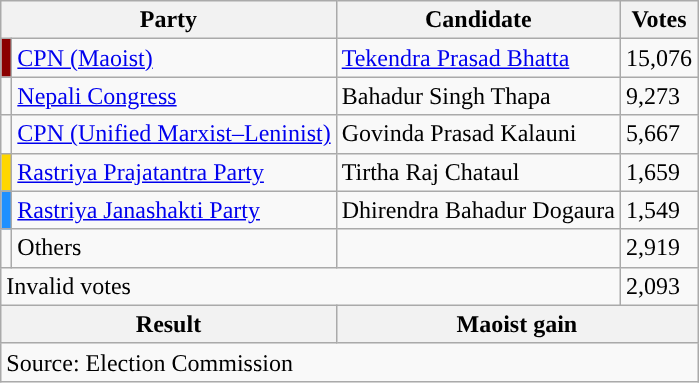<table class="wikitable">
<tr>
<th colspan="2">Party</th>
<th>Candidate</th>
<th>Votes</th>
</tr>
<tr>
<td style="background-color:darkred"></td>
<td><a href='#'>CPN (Maoist)</a></td>
<td><a href='#'>Tekendra Prasad Bhatta</a></td>
<td>15,076</td>
</tr>
<tr>
<td style="background-color:"></td>
<td><a href='#'>Nepali Congress</a></td>
<td>Bahadur Singh Thapa</td>
<td>9,273</td>
</tr>
<tr>
<td style="background-color:"></td>
<td><a href='#'>CPN (Unified Marxist–Leninist)</a></td>
<td>Govinda Prasad Kalauni</td>
<td>5,667</td>
</tr>
<tr>
<td style="background-color:gold"></td>
<td><a href='#'>Rastriya Prajatantra Party</a></td>
<td>Tirtha Raj Chataul</td>
<td>1,659</td>
</tr>
<tr>
<td style="background-color:dodgerblue"></td>
<td><a href='#'>Rastriya Janashakti Party</a></td>
<td>Dhirendra Bahadur Dogaura</td>
<td>1,549</td>
</tr>
<tr>
<td></td>
<td>Others</td>
<td></td>
<td>2,919</td>
</tr>
<tr>
<td colspan="3">Invalid votes</td>
<td>2,093</td>
</tr>
<tr>
<th colspan="2">Result</th>
<th colspan="2">Maoist gain</th>
</tr>
<tr>
<td colspan="4">Source: Election Commission</td>
</tr>
</table>
